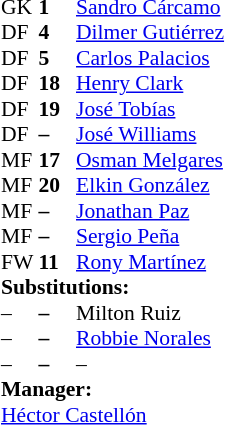<table style = "font-size: 90%" cellspacing = "0" cellpadding = "0">
<tr>
<td colspan = 4></td>
</tr>
<tr>
<th style="width:25px;"></th>
<th style="width:25px;"></th>
</tr>
<tr>
<td>GK</td>
<td><strong>1</strong></td>
<td> <a href='#'>Sandro Cárcamo</a></td>
</tr>
<tr>
<td>DF</td>
<td><strong>4</strong></td>
<td> <a href='#'>Dilmer Gutiérrez</a></td>
</tr>
<tr>
<td>DF</td>
<td><strong>5</strong></td>
<td> <a href='#'>Carlos Palacios</a></td>
</tr>
<tr>
<td>DF</td>
<td><strong>18</strong></td>
<td> <a href='#'>Henry Clark</a></td>
</tr>
<tr>
<td>DF</td>
<td><strong>19</strong></td>
<td> <a href='#'>José Tobías</a></td>
</tr>
<tr>
<td>DF</td>
<td><strong>–</strong></td>
<td> <a href='#'>José Williams</a></td>
</tr>
<tr>
<td>MF</td>
<td><strong>17</strong></td>
<td> <a href='#'>Osman Melgares</a></td>
</tr>
<tr>
<td>MF</td>
<td><strong>20</strong></td>
<td> <a href='#'>Elkin González</a></td>
<td></td>
<td></td>
</tr>
<tr>
<td>MF</td>
<td><strong>–</strong></td>
<td> <a href='#'>Jonathan Paz</a></td>
<td></td>
<td></td>
</tr>
<tr>
<td>MF</td>
<td><strong>–</strong></td>
<td> <a href='#'>Sergio Peña</a></td>
</tr>
<tr>
<td>FW</td>
<td><strong>11</strong></td>
<td> <a href='#'>Rony Martínez</a></td>
</tr>
<tr>
<td colspan = 3><strong>Substitutions:</strong></td>
</tr>
<tr>
<td>–</td>
<td><strong>–</strong></td>
<td> Milton Ruiz</td>
<td></td>
<td></td>
</tr>
<tr>
<td>–</td>
<td><strong>–</strong></td>
<td> <a href='#'>Robbie Norales</a></td>
<td></td>
<td></td>
</tr>
<tr>
<td>–</td>
<td><strong>–</strong></td>
<td> –</td>
</tr>
<tr>
<td colspan = 3><strong>Manager:</strong></td>
</tr>
<tr>
<td colspan = 3> <a href='#'>Héctor Castellón</a></td>
</tr>
</table>
